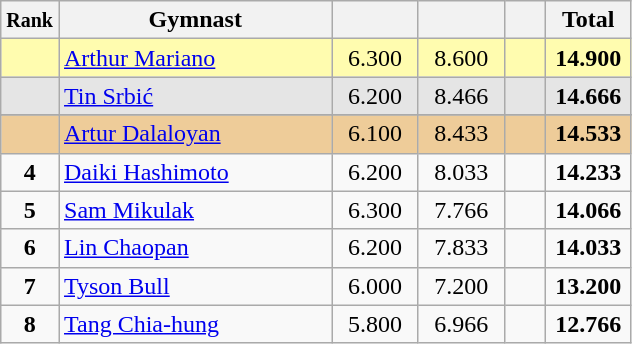<table style="text-align:center;" class="wikitable sortable">
<tr>
<th scope="col" style="width:15px;"><small>Rank</small></th>
<th scope="col" style="width:175px;">Gymnast</th>
<th scope="col" style="width:50px;"><small></small></th>
<th scope="col" style="width:50px;"><small></small></th>
<th scope="col" style="width:20px;"><small></small></th>
<th scope="col" style="width:50px;">Total</th>
</tr>
<tr style="background:#fffcaf;">
<td scope="row" style="text-align:center"><strong></strong></td>
<td style="text-align:left;"> <a href='#'>Arthur Mariano</a></td>
<td>6.300</td>
<td>8.600</td>
<td></td>
<td><strong>14.900</strong></td>
</tr>
<tr style="background:#e5e5e5;">
<td scope="row" style="text-align:center"><strong></strong></td>
<td style="text-align:left;"> <a href='#'>Tin Srbić</a></td>
<td>6.200</td>
<td>8.466</td>
<td></td>
<td><strong>14.666</strong></td>
</tr>
<tr>
</tr>
<tr style="background:#ec9;">
<td scope="row" style="text-align:center"><strong></strong></td>
<td style="text-align:left;"> <a href='#'>Artur Dalaloyan</a></td>
<td>6.100</td>
<td>8.433</td>
<td></td>
<td><strong>14.533</strong></td>
</tr>
<tr>
<td scope="row" style="text-align:center"><strong>4</strong></td>
<td style="text-align:left;"> <a href='#'>Daiki Hashimoto</a></td>
<td>6.200</td>
<td>8.033</td>
<td></td>
<td><strong>14.233</strong></td>
</tr>
<tr>
<td scope="row" style="text-align:center"><strong>5</strong></td>
<td style="text-align:left;"> <a href='#'>Sam Mikulak</a></td>
<td>6.300</td>
<td>7.766</td>
<td></td>
<td><strong>14.066</strong></td>
</tr>
<tr>
<td scope="row" style="text-align:center"><strong>6</strong></td>
<td style="text-align:left;"> <a href='#'>Lin Chaopan</a></td>
<td>6.200</td>
<td>7.833</td>
<td></td>
<td><strong>14.033</strong></td>
</tr>
<tr>
<td scope="row" style="text-align:center"><strong>7</strong></td>
<td style="text-align:left;"> <a href='#'>Tyson Bull</a></td>
<td>6.000</td>
<td>7.200</td>
<td></td>
<td><strong>13.200</strong></td>
</tr>
<tr>
<td scope="row" style="text-align:center"><strong>8</strong></td>
<td style="text-align:left;"> <a href='#'>Tang Chia-hung</a></td>
<td>5.800</td>
<td>6.966</td>
<td></td>
<td><strong>12.766</strong></td>
</tr>
</table>
